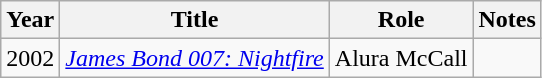<table class=wikitable>
<tr>
<th>Year</th>
<th>Title</th>
<th>Role</th>
<th>Notes</th>
</tr>
<tr>
<td>2002</td>
<td><em><a href='#'>James Bond 007: Nightfire</a></em></td>
<td>Alura McCall</td>
<td></td>
</tr>
</table>
